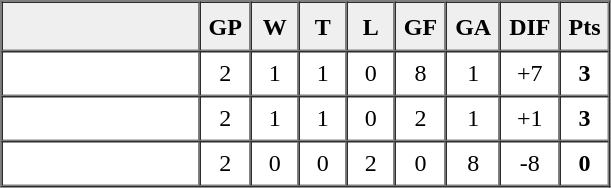<table border=1 cellpadding=5 cellspacing=0>
<tr>
<th bgcolor="#efefef" width="120">　</th>
<th bgcolor="#efefef" width="20">GP</th>
<th bgcolor="#efefef" width="20">W</th>
<th bgcolor="#efefef" width="20">T</th>
<th bgcolor="#efefef" width="20">L</th>
<th bgcolor="#efefef" width="20">GF</th>
<th bgcolor="#efefef" width="20">GA</th>
<th bgcolor="#efefef" width="20">DIF</th>
<th bgcolor="#efefef" width="20">Pts</th>
</tr>
<tr align=center>
<td align=left><strong></strong></td>
<td>2</td>
<td>1</td>
<td>1</td>
<td>0</td>
<td>8</td>
<td>1</td>
<td>+7</td>
<td><strong>3</strong></td>
</tr>
<tr align=center>
<td align=left></td>
<td>2</td>
<td>1</td>
<td>1</td>
<td>0</td>
<td>2</td>
<td>1</td>
<td>+1</td>
<td><strong>3</strong></td>
</tr>
<tr align=center>
<td align=left></td>
<td>2</td>
<td>0</td>
<td>0</td>
<td>2</td>
<td>0</td>
<td>8</td>
<td>-8</td>
<td><strong>0</strong></td>
</tr>
</table>
